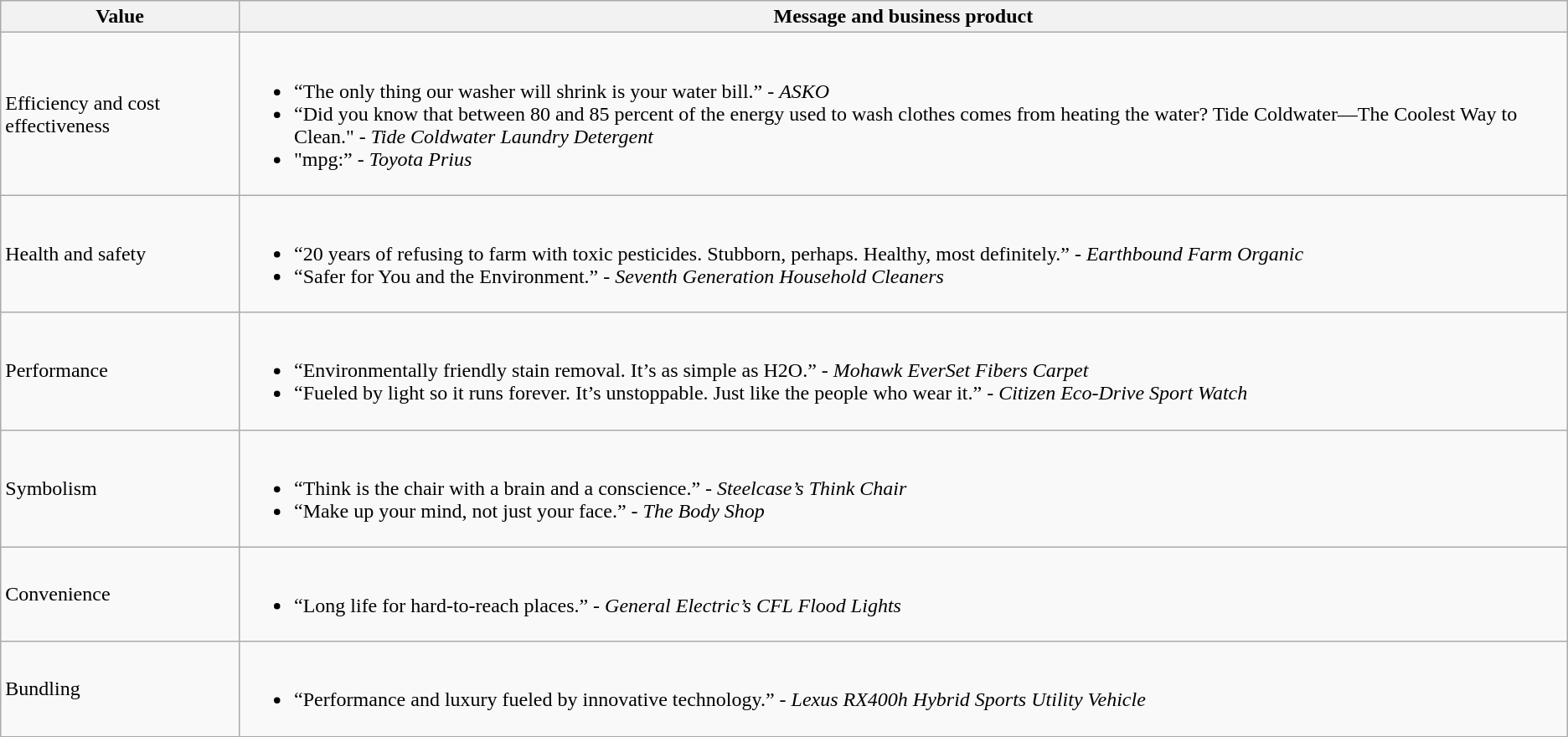<table class="wikitable">
<tr>
<th>Value</th>
<th>Message and business product</th>
</tr>
<tr>
<td>Efficiency and cost effectiveness</td>
<td><br><ul><li>“The only thing our washer will shrink is your water bill.” - <em>ASKO</em></li><li>“Did you know that between 80 and 85 percent of the energy used to wash clothes comes from heating the water? Tide Coldwater—The Coolest Way to Clean." - <em>Tide Coldwater Laundry Detergent</em></li><li>"mpg:” - <em>Toyota Prius</em></li></ul></td>
</tr>
<tr>
<td>Health and safety</td>
<td><br><ul><li>“20 years of refusing to farm with toxic pesticides. Stubborn, perhaps. Healthy, most definitely.” - <em>Earthbound Farm Organic</em></li><li>“Safer for You and the Environment.” - <em>Seventh Generation Household Cleaners</em></li></ul></td>
</tr>
<tr>
<td>Performance</td>
<td><br><ul><li>“Environmentally friendly stain removal. It’s as simple as H2O.” - <em>Mohawk EverSet Fibers Carpet</em></li><li>“Fueled by light so it runs forever. It’s unstoppable. Just like the people who wear it.” - <em>Citizen Eco-Drive Sport Watch</em></li></ul></td>
</tr>
<tr>
<td>Symbolism</td>
<td><br><ul><li>“Think is the chair with a brain and a conscience.” - <em>Steelcase’s Think Chair</em></li><li>“Make up your mind, not just your face.” - <em>The Body Shop</em></li></ul></td>
</tr>
<tr>
<td>Convenience</td>
<td><br><ul><li>“Long life for hard-to-reach places.” - <em>General Electric’s CFL Flood Lights</em></li></ul></td>
</tr>
<tr>
<td>Bundling</td>
<td><br><ul><li>“Performance and luxury fueled by innovative technology.” - <em>Lexus RX400h Hybrid Sports Utility Vehicle</em></li></ul></td>
</tr>
</table>
